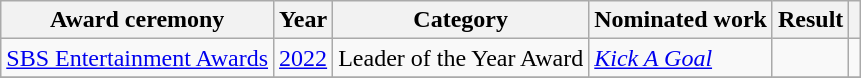<table class="wikitable plainrowheaders sortable">
<tr>
<th scope="col">Award ceremony</th>
<th scope="col">Year</th>
<th scope="col">Category</th>
<th scope="col">Nominated work</th>
<th scope="col">Result</th>
<th scope="col" class="unsortable"></th>
</tr>
<tr>
<td rowspan="1"><a href='#'>SBS Entertainment Awards</a></td>
<td style="text-align:center" rowspan="1"><a href='#'>2022</a></td>
<td>Leader of the Year Award</td>
<td rowspan="1"><em><a href='#'>Kick A Goal</a></em></td>
<td></td>
<td style="text-align:center" rowspan="1"></td>
</tr>
<tr>
</tr>
</table>
